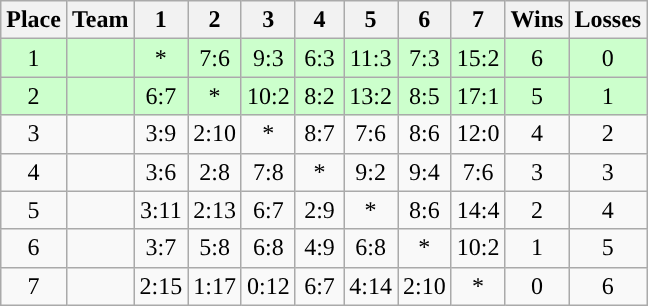<table class="wikitable" style="text-align:center;">
<tr>
<th>Place</th>
<th>Team</th>
<th width="25">1</th>
<th width="25">2</th>
<th width="25">3</th>
<th width="25">4</th>
<th width="25">5</th>
<th width="25">6</th>
<th width="25">7</th>
<th>Wins</th>
<th>Losses</th>
</tr>
<tr bgcolor=#cfc>
<td>1</td>
<td align=left></td>
<td>*</td>
<td>7:6</td>
<td>9:3</td>
<td>6:3</td>
<td>11:3</td>
<td>7:3</td>
<td>15:2</td>
<td>6</td>
<td>0</td>
</tr>
<tr bgcolor=#cfc>
<td>2</td>
<td align=left></td>
<td>6:7</td>
<td>*</td>
<td>10:2</td>
<td>8:2</td>
<td>13:2</td>
<td>8:5</td>
<td>17:1</td>
<td>5</td>
<td>1</td>
</tr>
<tr>
<td>3</td>
<td align=left></td>
<td>3:9</td>
<td>2:10</td>
<td>*</td>
<td>8:7</td>
<td>7:6</td>
<td>8:6</td>
<td>12:0</td>
<td>4</td>
<td>2</td>
</tr>
<tr>
<td>4</td>
<td align=left></td>
<td>3:6</td>
<td>2:8</td>
<td>7:8</td>
<td>*</td>
<td>9:2</td>
<td>9:4</td>
<td>7:6</td>
<td>3</td>
<td>3</td>
</tr>
<tr>
<td>5</td>
<td align=left></td>
<td>3:11</td>
<td>2:13</td>
<td>6:7</td>
<td>2:9</td>
<td>*</td>
<td>8:6</td>
<td>14:4</td>
<td>2</td>
<td>4</td>
</tr>
<tr>
<td>6</td>
<td align=left></td>
<td>3:7</td>
<td>5:8</td>
<td>6:8</td>
<td>4:9</td>
<td>6:8</td>
<td>*</td>
<td>10:2</td>
<td>1</td>
<td>5</td>
</tr>
<tr>
<td>7</td>
<td align=left></td>
<td>2:15</td>
<td>1:17</td>
<td>0:12</td>
<td>6:7</td>
<td>4:14</td>
<td>2:10</td>
<td>*</td>
<td>0</td>
<td>6</td>
</tr>
</table>
